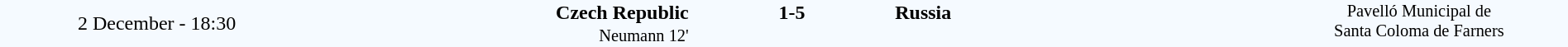<table style="width: 100%; background:#F5FAFF;" cellspacing="0">
<tr>
<td align=center rowspan=3 width=20%>2 December - 18:30</td>
</tr>
<tr>
<td width=24% align=right><strong>Czech Republic</strong> </td>
<td align=center width=13%><strong>1-5</strong></td>
<td width=24%> <strong>Russia</strong></td>
<td style=font-size:85% rowspan=3 valign=top align=center>Pavelló Municipal de <br>Santa Coloma de Farners</td>
</tr>
<tr style=font-size:85%>
<td align=right valign=top>Neumann 12'</td>
<td></td>
<td></td>
</tr>
</table>
